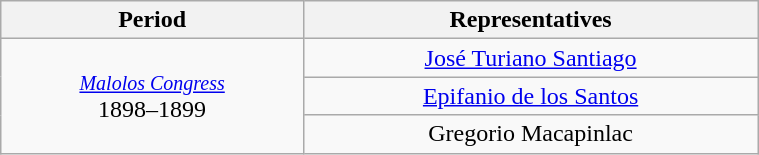<table class="wikitable" style="text-align:center; width:40%;">
<tr>
<th width="40%">Period</th>
<th>Representatives</th>
</tr>
<tr>
<td rowspan="3"><small><em><a href='#'>Malolos Congress</a></em></small><br>1898–1899</td>
<td><a href='#'>José Turiano Santiago</a></td>
</tr>
<tr>
<td><a href='#'>Epifanio de los Santos</a></td>
</tr>
<tr>
<td>Gregorio Macapinlac</td>
</tr>
</table>
